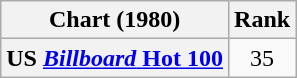<table class="wikitable plainrowheaders" style="text-align:center">
<tr>
<th>Chart (1980)</th>
<th>Rank</th>
</tr>
<tr>
<th scope="row">US <a href='#'><em>Billboard</em> Hot 100</a></th>
<td align="center">35</td>
</tr>
</table>
